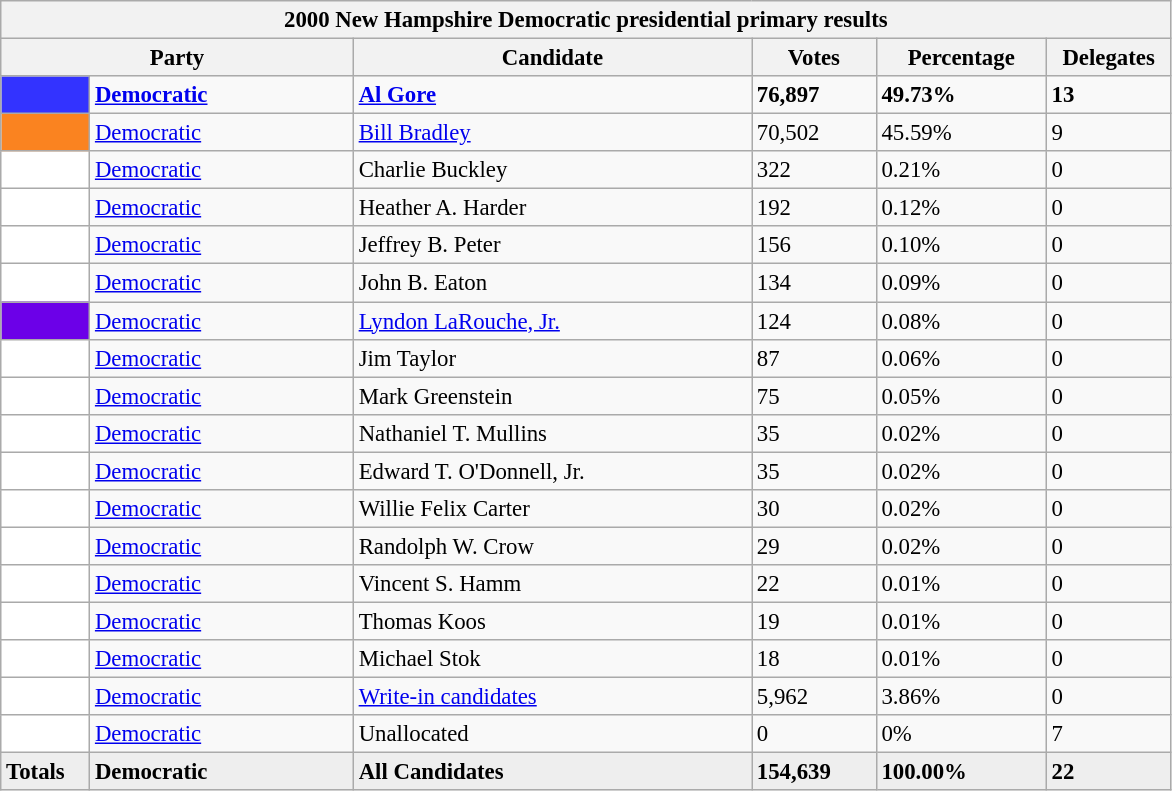<table class="wikitable" style="font-size:95%;">
<tr>
<th colspan="7">2000 New Hampshire Democratic presidential primary results</th>
</tr>
<tr>
<th colspan="2" style="width: 15em">Party</th>
<th style="width: 17em">Candidate</th>
<th style="width: 5em">Votes</th>
<th style="width: 7em">Percentage</th>
<th style="width: 5em">Delegates</th>
</tr>
<tr>
<th style="background-color:#3333FF; width: 3px"></th>
<td style="width: 130px"><strong><a href='#'>Democratic</a></strong></td>
<td align="left"><strong><a href='#'>Al Gore</a></strong></td>
<td><strong>76,897</strong></td>
<td><strong>49.73%</strong></td>
<td><strong>13</strong></td>
</tr>
<tr>
<th style="background-color:#FA8320; width: 3px"></th>
<td style="width: 130px"><a href='#'>Democratic</a></td>
<td><a href='#'>Bill Bradley</a></td>
<td align="left">70,502</td>
<td align="left">45.59%</td>
<td align="left">9</td>
</tr>
<tr>
<th style="background-color:#ffffff; width: 3px"></th>
<td style="width: 130px"><a href='#'>Democratic</a></td>
<td align="left">Charlie Buckley</td>
<td>322</td>
<td>0.21%</td>
<td>0</td>
</tr>
<tr>
<th style="background-color:#ffffff; width: 3px"></th>
<td style="width: 130px"><a href='#'>Democratic</a></td>
<td align="left">Heather A. Harder</td>
<td>192</td>
<td>0.12%</td>
<td>0</td>
</tr>
<tr>
<th style="background-color:#ffffff; width: 3px"></th>
<td style="width: 130px"><a href='#'>Democratic</a></td>
<td align="left">Jeffrey B. Peter</td>
<td>156</td>
<td>0.10%</td>
<td>0</td>
</tr>
<tr>
<th style="background-color:#ffffff; width: 3px"></th>
<td style="width: 130px"><a href='#'>Democratic</a></td>
<td align="left">John B. Eaton</td>
<td>134</td>
<td>0.09%</td>
<td>0</td>
</tr>
<tr>
<th style="background-color:#6c00e8; width: 3px"></th>
<td style="width: 130px"><a href='#'>Democratic</a></td>
<td align="left"><a href='#'>Lyndon LaRouche, Jr.</a></td>
<td>124</td>
<td>0.08%</td>
<td>0</td>
</tr>
<tr>
<th style="background-color:#ffffff; width: 3px"></th>
<td style="width: 130px"><a href='#'>Democratic</a></td>
<td align="left">Jim Taylor</td>
<td>87</td>
<td>0.06%</td>
<td>0</td>
</tr>
<tr>
<th style="background-color:#ffffff; width: 3px"></th>
<td style="width: 130px"><a href='#'>Democratic</a></td>
<td align="left">Mark Greenstein</td>
<td>75</td>
<td>0.05%</td>
<td>0</td>
</tr>
<tr>
<th style="background-color:#ffffff; width: 3px"></th>
<td style="width: 130px"><a href='#'>Democratic</a></td>
<td align="left">Nathaniel T. Mullins</td>
<td>35</td>
<td>0.02%</td>
<td>0</td>
</tr>
<tr>
<th style="background-color:#ffffff; width: 3px"></th>
<td style="width: 130px"><a href='#'>Democratic</a></td>
<td align="left">Edward T. O'Donnell, Jr.</td>
<td>35</td>
<td>0.02%</td>
<td>0</td>
</tr>
<tr>
<th style="background-color:#ffffff; width: 3px"></th>
<td style="width: 130px"><a href='#'>Democratic</a></td>
<td align="left">Willie Felix Carter</td>
<td>30</td>
<td>0.02%</td>
<td>0</td>
</tr>
<tr>
<th style="background-color:#ffffff; width: 3px"></th>
<td style="width: 130px"><a href='#'>Democratic</a></td>
<td align="left">Randolph W. Crow</td>
<td>29</td>
<td>0.02%</td>
<td>0</td>
</tr>
<tr>
<th style="background-color:#ffffff; width: 3px"></th>
<td style="width: 130px"><a href='#'>Democratic</a></td>
<td align="left">Vincent S. Hamm</td>
<td>22</td>
<td>0.01%</td>
<td>0</td>
</tr>
<tr>
<th style="background-color:#ffffff; width: 3px"></th>
<td style="width: 130px"><a href='#'>Democratic</a></td>
<td align="left">Thomas Koos</td>
<td>19</td>
<td>0.01%</td>
<td>0</td>
</tr>
<tr>
<th style="background-color:#ffffff; width: 3px"></th>
<td style="width: 130px"><a href='#'>Democratic</a></td>
<td align="left">Michael Stok</td>
<td>18</td>
<td>0.01%</td>
<td>0</td>
</tr>
<tr>
<th style="background-color:#ffffff; width: 3px"></th>
<td style="width: 130px"><a href='#'>Democratic</a></td>
<td align="left"><a href='#'>Write-in candidates</a></td>
<td>5,962</td>
<td>3.86%</td>
<td>0</td>
</tr>
<tr>
<th style="background-color:#ffffff; width: 3px"></th>
<td style="width: 130px"><a href='#'>Democratic</a></td>
<td align="left">Unallocated</td>
<td>0</td>
<td>0%</td>
<td>7</td>
</tr>
<tr bgcolor="#EEEEEE" style="margin-right:0.5em">
<td><strong>Totals</strong></td>
<td><strong>Democratic</strong></td>
<td><strong>All Candidates</strong></td>
<td><strong>154,639</strong></td>
<td><strong>100.00%</strong></td>
<td><strong>22</strong></td>
</tr>
</table>
